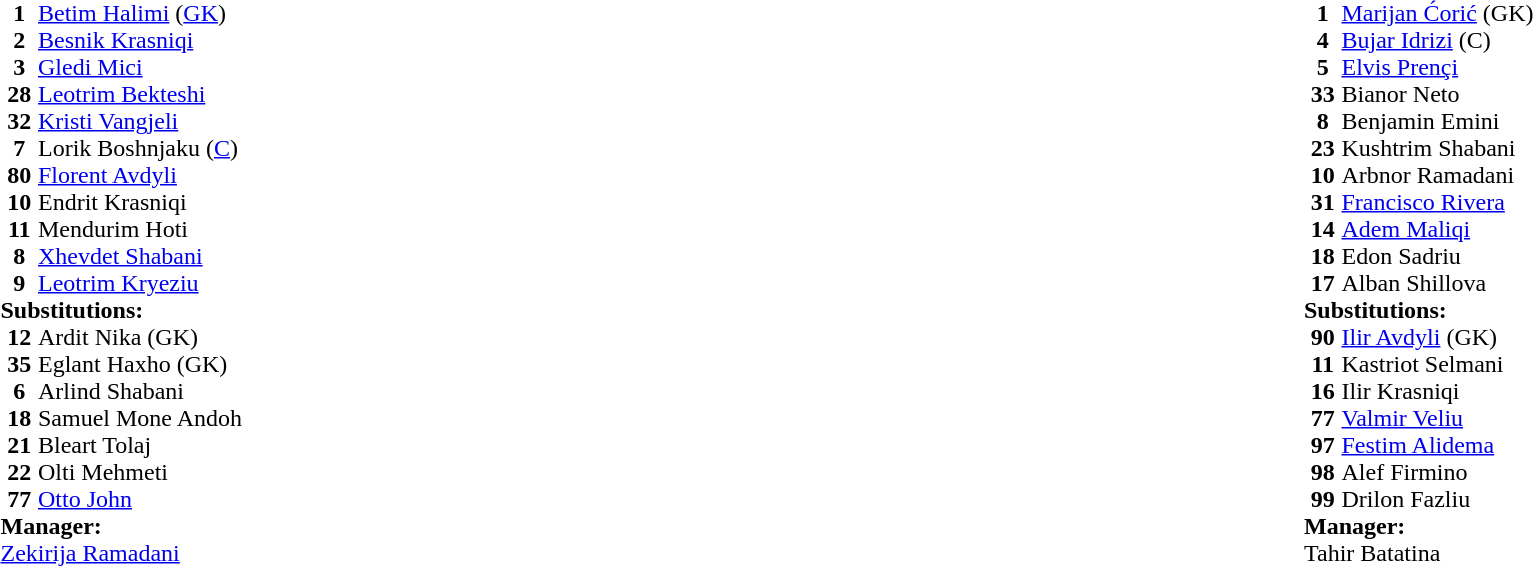<table width="100%">
<tr>
<td valign="top" width="50%"><br><table style="font-size: 100%" cellspacing="0" cellpadding="0">
<tr>
<th width="25"></th>
</tr>
<tr>
<th>1</th>
<td> <a href='#'>Betim Halimi</a> (<a href='#'>GK</a>) </td>
</tr>
<tr>
<th>2</th>
<td> <a href='#'>Besnik Krasniqi</a></td>
</tr>
<tr>
<th>3</th>
<td> <a href='#'>Gledi Mici</a></td>
</tr>
<tr>
<th>28</th>
<td> <a href='#'>Leotrim Bekteshi</a></td>
</tr>
<tr>
<th>32</th>
<td> <a href='#'>Kristi Vangjeli</a></td>
</tr>
<tr>
<th>7</th>
<td> Lorik Boshnjaku (<a href='#'>C</a>) </td>
</tr>
<tr>
<th>80</th>
<td> <a href='#'>Florent Avdyli</a></td>
</tr>
<tr>
<th>10</th>
<td> Endrit Krasniqi </td>
</tr>
<tr>
<th>11</th>
<td> Mendurim Hoti</td>
</tr>
<tr>
<th>8</th>
<td> <a href='#'>Xhevdet Shabani</a> </td>
</tr>
<tr>
<th>9</th>
<td> <a href='#'>Leotrim Kryeziu</a> </td>
</tr>
<tr>
<td colspan=3><strong>Substitutions:</strong></td>
</tr>
<tr>
<th>12</th>
<td> Ardit Nika (GK)</td>
</tr>
<tr>
<th>35</th>
<td> Eglant Haxho (GK) </td>
</tr>
<tr>
<th>6</th>
<td> Arlind Shabani </td>
</tr>
<tr>
<th>18</th>
<td> Samuel Mone Andoh </td>
</tr>
<tr>
<th>21</th>
<td> Bleart Tolaj </td>
</tr>
<tr>
<th>22</th>
<td> Olti Mehmeti</td>
</tr>
<tr>
<th>77</th>
<td> <a href='#'>Otto John</a>  </td>
</tr>
<tr>
<td colspan=3><strong>Manager:</strong></td>
</tr>
<tr>
<td colspan="4"> <a href='#'>Zekirija Ramadani</a></td>
</tr>
</table>
</td>
<td valign="top"></td>
<td valign="top" width="50%"><br><table style="font-size: 100%" cellspacing="0" cellpadding="0" align=center>
<tr>
<th width="25"></th>
</tr>
<tr>
<th>1</th>
<td> <a href='#'>Marijan Ćorić</a> (GK)</td>
</tr>
<tr>
<th>4</th>
<td> <a href='#'>Bujar Idrizi</a> (C)</td>
</tr>
<tr>
<th>5</th>
<td> <a href='#'>Elvis Prençi</a> </td>
</tr>
<tr>
<th>33</th>
<td> Bianor Neto</td>
</tr>
<tr>
<th>8</th>
<td> Benjamin Emini</td>
</tr>
<tr>
<th>23</th>
<td> Kushtrim Shabani</td>
</tr>
<tr>
<th>10</th>
<td> Arbnor Ramadani </td>
</tr>
<tr>
<th>31</th>
<td> <a href='#'>Francisco Rivera</a></td>
</tr>
<tr>
<th>14</th>
<td> <a href='#'>Adem Maliqi</a></td>
</tr>
<tr>
<th>18</th>
<td> Edon Sadriu</td>
</tr>
<tr>
<th>17</th>
<td> Alban Shillova</td>
</tr>
<tr>
<td colspan=3><strong>Substitutions:</strong></td>
</tr>
<tr>
<th>90</th>
<td> <a href='#'>Ilir Avdyli</a> (GK)</td>
</tr>
<tr>
<th>11</th>
<td> Kastriot Selmani </td>
</tr>
<tr>
<th>16</th>
<td> Ilir Krasniqi</td>
</tr>
<tr>
<th>77</th>
<td> <a href='#'>Valmir Veliu</a>  </td>
</tr>
<tr>
<th>97</th>
<td> <a href='#'>Festim Alidema</a>  </td>
</tr>
<tr>
<th>98</th>
<td> Alef Firmino</td>
</tr>
<tr>
<th>99</th>
<td> Drilon Fazliu </td>
</tr>
<tr>
<td colspan=3><strong>Manager:</strong></td>
</tr>
<tr>
<td colspan="4"> Tahir Batatina</td>
</tr>
</table>
</td>
</tr>
</table>
